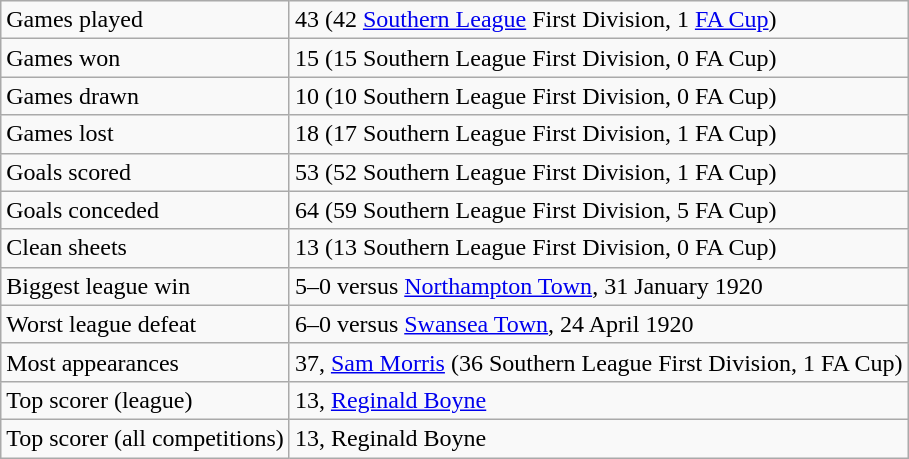<table class="wikitable">
<tr>
<td>Games played</td>
<td>43 (42 <a href='#'>Southern League</a> First Division, 1 <a href='#'>FA Cup</a>)</td>
</tr>
<tr>
<td>Games won</td>
<td>15 (15 Southern League First Division, 0 FA Cup)</td>
</tr>
<tr>
<td>Games drawn</td>
<td>10 (10 Southern League First Division, 0 FA Cup)</td>
</tr>
<tr>
<td>Games lost</td>
<td>18 (17 Southern League First Division, 1 FA Cup)</td>
</tr>
<tr>
<td>Goals scored</td>
<td>53 (52 Southern League First Division, 1 FA Cup)</td>
</tr>
<tr>
<td>Goals conceded</td>
<td>64 (59 Southern League First Division, 5 FA Cup)</td>
</tr>
<tr>
<td>Clean sheets</td>
<td>13 (13 Southern League First Division, 0 FA Cup)</td>
</tr>
<tr>
<td>Biggest league win</td>
<td>5–0 versus <a href='#'>Northampton Town</a>, 31 January 1920</td>
</tr>
<tr>
<td>Worst league defeat</td>
<td>6–0 versus <a href='#'>Swansea Town</a>, 24 April 1920</td>
</tr>
<tr>
<td>Most appearances</td>
<td>37, <a href='#'>Sam Morris</a> (36 Southern League First Division, 1 FA Cup)</td>
</tr>
<tr>
<td>Top scorer (league)</td>
<td>13, <a href='#'>Reginald Boyne</a></td>
</tr>
<tr>
<td>Top scorer (all competitions)</td>
<td>13, Reginald Boyne</td>
</tr>
</table>
